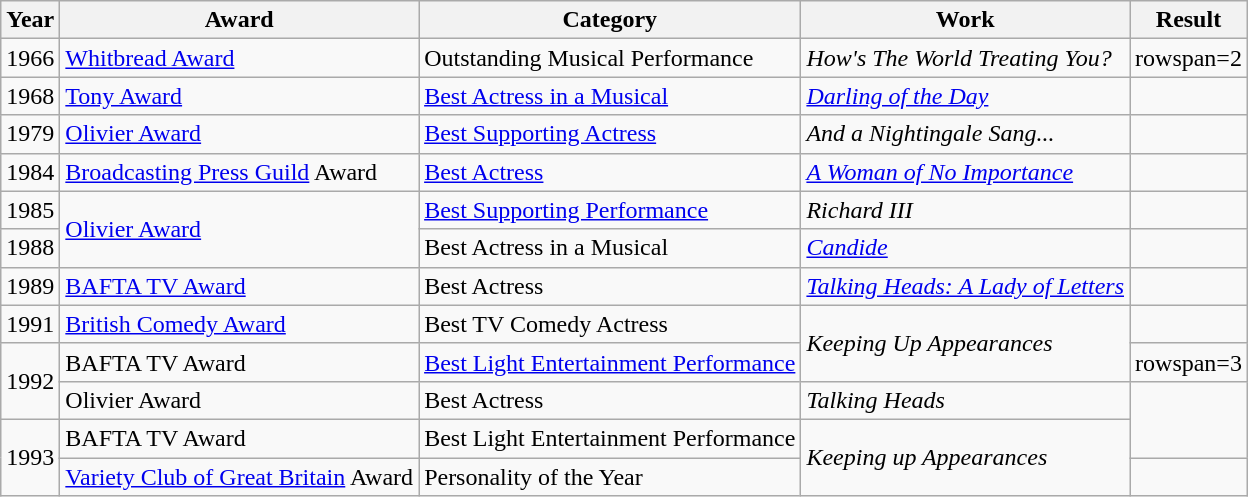<table class="wikitable">
<tr>
<th>Year</th>
<th>Award</th>
<th>Category</th>
<th>Work</th>
<th>Result</th>
</tr>
<tr>
<td>1966</td>
<td><a href='#'>Whitbread Award</a></td>
<td>Outstanding Musical Performance</td>
<td><em>How's The World Treating You?</em></td>
<td>rowspan=2 </td>
</tr>
<tr>
<td>1968</td>
<td><a href='#'>Tony Award</a></td>
<td><a href='#'>Best Actress in a Musical</a></td>
<td><em><a href='#'>Darling of the Day</a></em></td>
</tr>
<tr>
<td>1979</td>
<td><a href='#'>Olivier Award</a></td>
<td><a href='#'>Best Supporting Actress</a></td>
<td><em>And a Nightingale Sang...</em></td>
<td></td>
</tr>
<tr>
<td>1984</td>
<td><a href='#'>Broadcasting Press Guild</a> Award</td>
<td><a href='#'>Best Actress</a></td>
<td><em><a href='#'>A Woman of No Importance</a></em></td>
<td></td>
</tr>
<tr>
<td>1985</td>
<td rowspan=2><a href='#'>Olivier Award</a></td>
<td><a href='#'>Best Supporting Performance</a></td>
<td><em>Richard III</em></td>
<td></td>
</tr>
<tr>
<td>1988</td>
<td>Best Actress in a Musical</td>
<td><em><a href='#'>Candide</a></em></td>
<td></td>
</tr>
<tr>
<td>1989</td>
<td><a href='#'>BAFTA TV Award</a></td>
<td>Best Actress</td>
<td><em><a href='#'>Talking Heads: A Lady of Letters</a></em></td>
<td></td>
</tr>
<tr>
<td>1991</td>
<td><a href='#'>British Comedy Award</a></td>
<td>Best TV Comedy Actress</td>
<td rowspan=2><em>Keeping Up Appearances</em></td>
<td></td>
</tr>
<tr>
<td rowspan=2>1992</td>
<td>BAFTA TV Award</td>
<td><a href='#'>Best Light Entertainment Performance</a></td>
<td>rowspan=3 </td>
</tr>
<tr>
<td>Olivier Award</td>
<td>Best Actress</td>
<td><em>Talking Heads</em></td>
</tr>
<tr>
<td rowspan=2>1993</td>
<td>BAFTA TV Award</td>
<td>Best Light Entertainment Performance</td>
<td rowspan=2><em>Keeping up Appearances</em></td>
</tr>
<tr>
<td><a href='#'>Variety Club of Great Britain</a> Award</td>
<td>Personality of the Year</td>
<td></td>
</tr>
</table>
